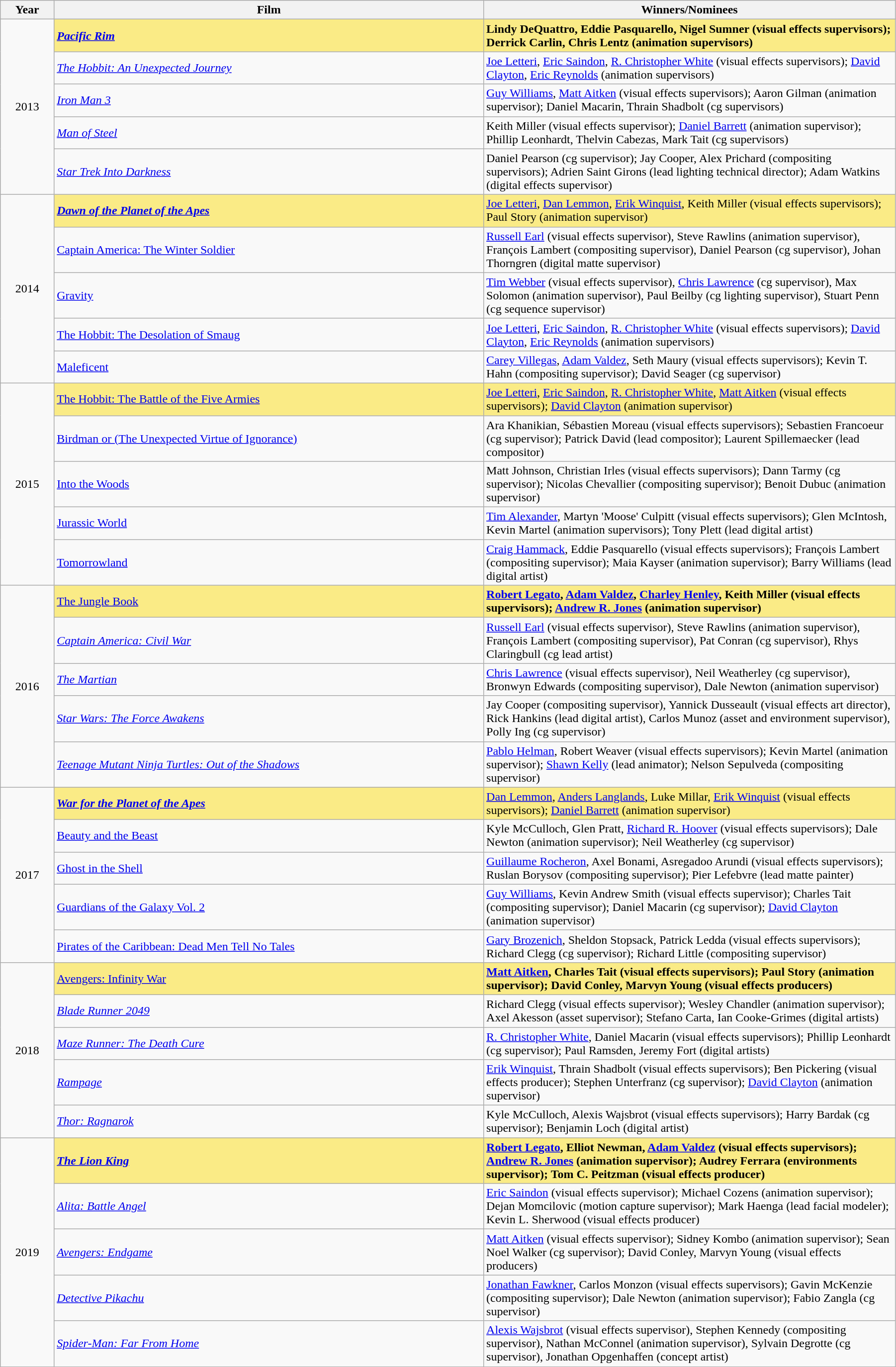<table class="wikitable" width="95%" cellpadding="5">
<tr>
<th width="6%">Year</th>
<th width="48%">Film</th>
<th width="48%">Winners/Nominees</th>
</tr>
<tr>
<td rowspan=5 style="text-align:center">2013<br></td>
<td style="background:#FAEB86;"><strong><em><a href='#'>Pacific Rim</a></em></strong></td>
<td style="background:#FAEB86;"><strong>Lindy DeQuattro, Eddie Pasquarello, Nigel Sumner (visual effects supervisors); Derrick Carlin, Chris Lentz (animation supervisors)</strong></td>
</tr>
<tr>
<td><em><a href='#'>The Hobbit: An Unexpected Journey</a></em></td>
<td><a href='#'>Joe Letteri</a>, <a href='#'>Eric Saindon</a>, <a href='#'>R. Christopher White</a> (visual effects supervisors); <a href='#'>David Clayton</a>, <a href='#'>Eric Reynolds</a> (animation supervisors)</td>
</tr>
<tr>
<td><em><a href='#'>Iron Man 3</a></em></td>
<td><a href='#'>Guy Williams</a>, <a href='#'>Matt Aitken</a> (visual effects supervisors); Aaron Gilman (animation supervisor); Daniel Macarin, Thrain Shadbolt (cg supervisors)</td>
</tr>
<tr>
<td><em><a href='#'>Man of Steel</a></em></td>
<td>Keith Miller (visual effects supervisor); <a href='#'>Daniel Barrett</a> (animation supervisor); Phillip Leonhardt, Thelvin Cabezas, Mark Tait (cg supervisors)</td>
</tr>
<tr>
<td><em><a href='#'>Star Trek Into Darkness</a></em></td>
<td>Daniel Pearson (cg supervisor); Jay Cooper, Alex Prichard (compositing supervisors); Adrien Saint Girons (lead lighting technical director); Adam Watkins (digital effects supervisor)</td>
</tr>
<tr>
<td rowspan=5 style="text-align:center">2014<br></td>
<td style="background:#FAEB86"><strong><em><a href='#'>Dawn of the Planet of the Apes</a><em> <strong></td>
<td style="background:#FAEB86;"></strong><a href='#'>Joe Letteri</a>, <a href='#'>Dan Lemmon</a>, <a href='#'>Erik Winquist</a>, Keith Miller (visual effects supervisors); Paul Story (animation supervisor)<strong></td>
</tr>
<tr>
<td></em><a href='#'>Captain America: The Winter Soldier</a><em></td>
<td><a href='#'>Russell Earl</a> (visual effects supervisor), Steve Rawlins (animation supervisor), François Lambert (compositing supervisor), Daniel Pearson (cg supervisor), Johan Thorngren (digital matte supervisor)</td>
</tr>
<tr>
<td></em><a href='#'>Gravity</a><em></td>
<td><a href='#'>Tim Webber</a> (visual effects supervisor), <a href='#'>Chris Lawrence</a> (cg supervisor), Max Solomon (animation supervisor), Paul Beilby (cg lighting supervisor), Stuart Penn (cg sequence supervisor)</td>
</tr>
<tr>
<td></em><a href='#'>The Hobbit: The Desolation of Smaug</a><em></td>
<td><a href='#'>Joe Letteri</a>, <a href='#'>Eric Saindon</a>, <a href='#'>R. Christopher White</a> (visual effects supervisors); <a href='#'>David Clayton</a>, <a href='#'>Eric Reynolds</a> (animation supervisors)</td>
</tr>
<tr>
<td></em><a href='#'>Maleficent</a><em></td>
<td><a href='#'>Carey Villegas</a>, <a href='#'>Adam Valdez</a>, Seth Maury (visual effects supervisors); Kevin T. Hahn (compositing supervisor); David Seager (cg supervisor)</td>
</tr>
<tr>
<td rowspan=5 style="text-align:center">2015<br></td>
<td style="background:#FAEB86"></em></strong><a href='#'>The Hobbit: The Battle of the Five Armies</a><strong><em></td>
<td style="background:#FAEB86;"></strong><a href='#'>Joe Letteri</a>, <a href='#'>Eric Saindon</a>, <a href='#'>R. Christopher White</a>, <a href='#'>Matt Aitken</a> (visual effects supervisors); <a href='#'>David Clayton</a> (animation supervisor)<strong></td>
</tr>
<tr>
<td></em><a href='#'>Birdman or (The Unexpected Virtue of Ignorance)</a><em></td>
<td>Ara Khanikian, Sébastien Moreau (visual effects supervisors); Sebastien Francoeur (cg supervisor); Patrick David (lead compositor); Laurent Spillemaecker (lead compositor)</td>
</tr>
<tr>
<td></em><a href='#'>Into the Woods</a><em></td>
<td>Matt Johnson, Christian Irles (visual effects supervisors); Dann Tarmy (cg supervisor); Nicolas Chevallier (compositing supervisor); Benoit Dubuc (animation supervisor)</td>
</tr>
<tr>
<td></em><a href='#'>Jurassic World</a><em></td>
<td><a href='#'>Tim Alexander</a>, Martyn 'Moose' Culpitt (visual effects supervisors); Glen McIntosh, Kevin Martel (animation supervisors); Tony Plett (lead digital artist)</td>
</tr>
<tr>
<td></em><a href='#'>Tomorrowland</a><em></td>
<td><a href='#'>Craig Hammack</a>, Eddie Pasquarello (visual effects supervisors); François Lambert (compositing supervisor); Maia Kayser (animation supervisor); Barry Williams (lead digital artist)</td>
</tr>
<tr>
<td rowspan=5 style="text-align:center">2016<br></td>
<td style="background:#FAEB86"></em></strong><a href='#'>The Jungle Book</a></em> </strong></td>
<td style="background:#FAEB86;"><strong><a href='#'>Robert Legato</a>, <a href='#'>Adam Valdez</a>, <a href='#'>Charley Henley</a>, Keith Miller (visual effects supervisors); <a href='#'>Andrew R. Jones</a> (animation supervisor)</strong></td>
</tr>
<tr>
<td><em><a href='#'>Captain America: Civil War</a></em></td>
<td><a href='#'>Russell Earl</a> (visual effects supervisor), Steve Rawlins (animation supervisor), François Lambert (compositing supervisor), Pat Conran (cg supervisor), Rhys Claringbull (cg lead artist)</td>
</tr>
<tr>
<td><em><a href='#'>The Martian</a></em></td>
<td><a href='#'>Chris Lawrence</a> (visual effects supervisor), Neil Weatherley (cg supervisor), Bronwyn Edwards (compositing supervisor), Dale Newton (animation supervisor)</td>
</tr>
<tr>
<td><em><a href='#'>Star Wars: The Force Awakens</a></em></td>
<td>Jay Cooper (compositing supervisor), Yannick Dusseault (visual effects art director), Rick Hankins (lead digital artist), Carlos Munoz (asset and environment supervisor), Polly Ing (cg supervisor)</td>
</tr>
<tr>
<td><em><a href='#'>Teenage Mutant Ninja Turtles: Out of the Shadows</a></em></td>
<td><a href='#'>Pablo Helman</a>, Robert Weaver (visual effects supervisors); Kevin Martel (animation supervisor); <a href='#'>Shawn Kelly</a> (lead animator); Nelson Sepulveda (compositing supervisor)</td>
</tr>
<tr>
<td rowspan=5 style="text-align:center">2017<br></td>
<td style="background:#FAEB86"><strong><em><a href='#'>War for the Planet of the Apes</a><em> <strong></td>
<td style="background:#FAEB86;"></strong><a href='#'>Dan Lemmon</a>, <a href='#'>Anders Langlands</a>, Luke Millar, <a href='#'>Erik Winquist</a> (visual effects supervisors); <a href='#'>Daniel Barrett</a> (animation supervisor)<strong></td>
</tr>
<tr>
<td></em><a href='#'>Beauty and the Beast</a><em></td>
<td>Kyle McCulloch, Glen Pratt, <a href='#'>Richard R. Hoover</a> (visual effects supervisors); Dale Newton (animation supervisor); Neil Weatherley (cg supervisor)</td>
</tr>
<tr>
<td></em><a href='#'>Ghost in the Shell</a><em></td>
<td><a href='#'>Guillaume Rocheron</a>, Axel Bonami, Asregadoo Arundi (visual effects supervisors); Ruslan Borysov (compositing supervisor); Pier Lefebvre (lead matte painter)</td>
</tr>
<tr>
<td></em><a href='#'>Guardians of the Galaxy Vol. 2</a><em></td>
<td><a href='#'>Guy Williams</a>, Kevin Andrew Smith (visual effects supervisor); Charles Tait (compositing supervisor); Daniel Macarin (cg supervisor); <a href='#'>David Clayton</a> (animation supervisor)</td>
</tr>
<tr>
<td></em><a href='#'>Pirates of the Caribbean: Dead Men Tell No Tales</a><em></td>
<td><a href='#'>Gary Brozenich</a>, Sheldon Stopsack, Patrick Ledda (visual effects supervisors); Richard Clegg (cg supervisor); Richard Little (compositing supervisor)</td>
</tr>
<tr>
<td rowspan=5 style="text-align:center">2018<br></td>
<td style="background:#FAEB86"></em></strong><a href='#'>Avengers: Infinity War</a></em> </strong></td>
<td style="background:#FAEB86;"><strong><a href='#'>Matt Aitken</a>, Charles Tait (visual effects supervisors); Paul Story (animation supervisor); David Conley, Marvyn Young (visual effects producers)</strong></td>
</tr>
<tr>
<td><em><a href='#'>Blade Runner 2049</a></em></td>
<td>Richard Clegg (visual effects supervisor); Wesley Chandler (animation supervisor); Axel Akesson (asset supervisor); Stefano Carta, Ian Cooke-Grimes (digital artists)</td>
</tr>
<tr>
<td><em><a href='#'>Maze Runner: The Death Cure</a></em></td>
<td><a href='#'>R. Christopher White</a>, Daniel Macarin (visual effects supervisors); Phillip Leonhardt (cg supervisor); Paul Ramsden, Jeremy Fort (digital artists)</td>
</tr>
<tr>
<td><em><a href='#'>Rampage</a></em></td>
<td><a href='#'>Erik Winquist</a>, Thrain Shadbolt (visual effects supervisors); Ben Pickering (visual effects producer); Stephen Unterfranz (cg supervisor); <a href='#'>David Clayton</a> (animation supervisor)</td>
</tr>
<tr>
<td><em><a href='#'>Thor: Ragnarok</a></em></td>
<td>Kyle McCulloch, Alexis Wajsbrot (visual effects supervisors); Harry Bardak (cg supervisor); Benjamin Loch (digital artist)</td>
</tr>
<tr>
<td rowspan=5 style="text-align:center">2019<br></td>
<td style="background:#FAEB86"><strong><em><a href='#'>The Lion King</a></em></strong></td>
<td style="background:#FAEB86;"><strong><a href='#'>Robert Legato</a>, Elliot Newman, <a href='#'>Adam Valdez</a> (visual effects supervisors); <a href='#'>Andrew R. Jones</a> (animation supervisor); Audrey Ferrara (environments supervisor); Tom C. Peitzman (visual effects producer)</strong></td>
</tr>
<tr>
<td><em><a href='#'>Alita: Battle Angel</a></em></td>
<td><a href='#'>Eric Saindon</a> (visual effects supervisor); Michael Cozens (animation supervisor); Dejan Momcilovic (motion capture supervisor); Mark Haenga (lead facial modeler); Kevin L. Sherwood (visual effects producer)</td>
</tr>
<tr>
<td><em><a href='#'>Avengers: Endgame</a></em></td>
<td><a href='#'>Matt Aitken</a> (visual effects supervisor); Sidney Kombo (animation supervisor); Sean Noel Walker (cg supervisor); David Conley, Marvyn Young (visual effects producers)</td>
</tr>
<tr>
<td><em><a href='#'>Detective Pikachu</a></em></td>
<td><a href='#'>Jonathan Fawkner</a>, Carlos Monzon (visual effects supervisors); Gavin McKenzie (compositing supervisor); Dale Newton (animation supervisor); Fabio Zangla (cg supervisor)</td>
</tr>
<tr>
<td><em><a href='#'>Spider-Man: Far From Home</a></em></td>
<td><a href='#'>Alexis Wajsbrot</a> (visual effects supervisor), Stephen Kennedy (compositing supervisor), Nathan McConnel (animation supervisor), Sylvain Degrotte (cg supervisor), Jonathan Opgenhaffen (concept artist)</td>
</tr>
</table>
